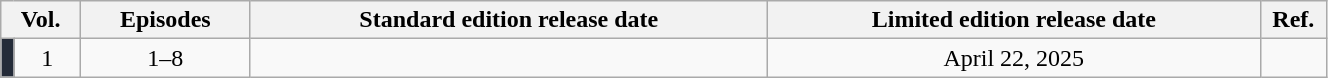<table class="wikitable" style="text-align: center; width: 70%;">
<tr>
<th colspan="2">Vol.</th>
<th>Episodes</th>
<th>Standard edition release date</th>
<th>Limited edition release date</th>
<th width="5%">Ref.</th>
</tr>
<tr>
<td width="1%" style="background: #242B38;"></td>
<td>1</td>
<td>1–8</td>
<td></td>
<td>April 22, 2025</td>
<td></td>
</tr>
</table>
